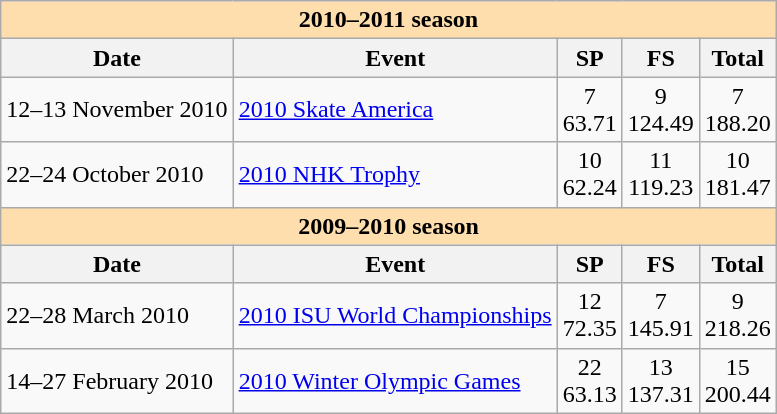<table class="wikitable">
<tr>
<td style="background-color: #ffdead;" colspan=5 align="center"><strong>2010–2011 season</strong></td>
</tr>
<tr>
<th>Date</th>
<th>Event</th>
<th>SP</th>
<th>FS</th>
<th>Total</th>
</tr>
<tr>
<td>12–13 November 2010</td>
<td><a href='#'>2010 Skate America</a></td>
<td align="center">7 <br> 63.71</td>
<td align="center">9 <br> 124.49</td>
<td align="center">7 <br> 188.20</td>
</tr>
<tr>
<td>22–24 October 2010</td>
<td><a href='#'>2010 NHK Trophy</a></td>
<td align="center">10 <br> 62.24</td>
<td align="center">11 <br> 119.23</td>
<td align="center">10 <br> 181.47</td>
</tr>
<tr>
<td style="background-color: #ffdead;" colspan=5 align="center"><strong>2009–2010 season</strong></td>
</tr>
<tr>
<th>Date</th>
<th>Event</th>
<th>SP</th>
<th>FS</th>
<th>Total</th>
</tr>
<tr>
<td>22–28 March 2010</td>
<td><a href='#'>2010 ISU World Championships</a></td>
<td align="center">12 <br> 72.35</td>
<td align="center">7 <br> 145.91</td>
<td align="center">9 <br> 218.26</td>
</tr>
<tr>
<td>14–27 February 2010</td>
<td><a href='#'>2010 Winter Olympic Games</a></td>
<td align="center">22 <br> 63.13</td>
<td align="center">13 <br> 137.31</td>
<td align="center">15 <br> 200.44</td>
</tr>
</table>
